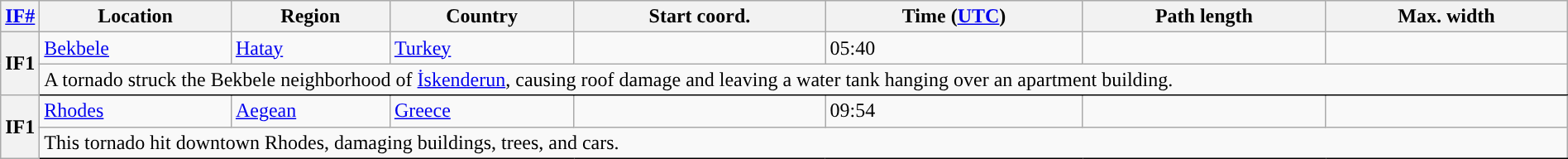<table class="wikitable sortable" style="width:100%;">
<tr>
<th scope="col" width="2%" align="center"><a href='#'>IF#</a></th>
<th scope="col" align="center" class="unsortable">Location</th>
<th scope="col" align="center" class="unsortable">Region</th>
<th scope="col" align="center">Country</th>
<th scope="col" align="center">Start coord.</th>
<th scope="col" align="center">Time (<a href='#'>UTC</a>)</th>
<th scope="col" align="center">Path length</th>
<th scope="col" align="center">Max. width</th>
</tr>
<tr>
<th scope="row" rowspan="2" style="background-color:#">IF1</th>
<td><a href='#'>Bekbele</a></td>
<td><a href='#'>Hatay</a></td>
<td><a href='#'>Turkey</a></td>
<td></td>
<td>05:40</td>
<td></td>
<td></td>
</tr>
<tr class="expand-child">
<td colspan="8" style=" border-bottom: 1px solid black;">A tornado struck the Bekbele neighborhood of <a href='#'>İskenderun</a>, causing roof damage and leaving a water tank hanging over an apartment building.</td>
</tr>
<tr>
<th scope="row" rowspan="2" style="background-color:#">IF1</th>
<td><a href='#'>Rhodes</a></td>
<td><a href='#'>Aegean</a></td>
<td><a href='#'>Greece</a></td>
<td></td>
<td>09:54</td>
<td></td>
<td></td>
</tr>
<tr class="expand-child">
<td colspan="8" style=" border-bottom: 1px solid black;">This tornado hit downtown Rhodes, damaging buildings, trees, and cars.</td>
</tr>
</table>
